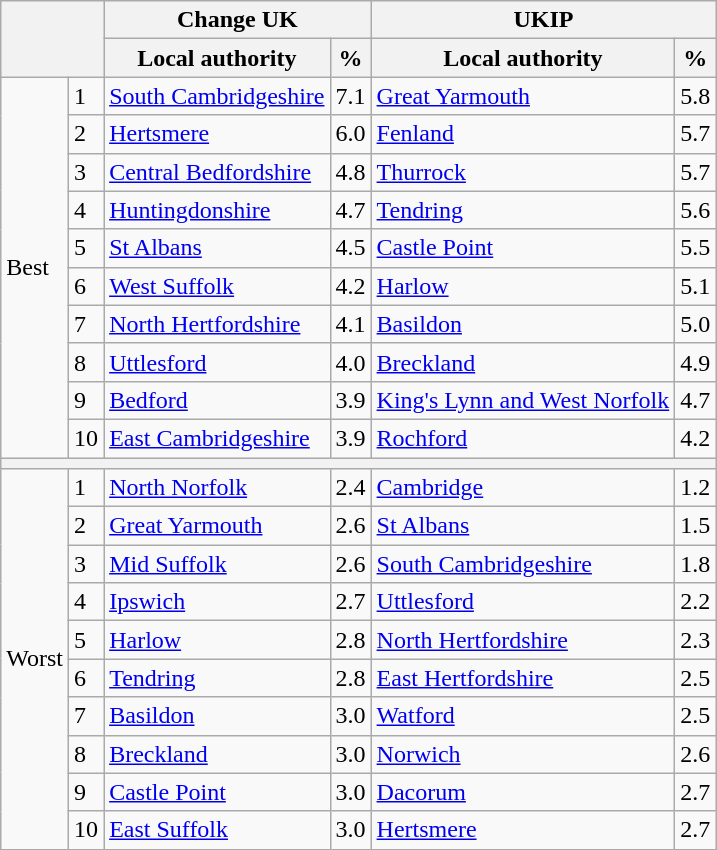<table class="wikitable">
<tr>
<th colspan="2" rowspan="2"></th>
<th colspan="2">Change UK</th>
<th colspan="2">UKIP</th>
</tr>
<tr>
<th style="text-align:center;">Local authority</th>
<th style="text-align:center;">%</th>
<th>Local authority</th>
<th>%</th>
</tr>
<tr>
<td rowspan="10">Best</td>
<td>1</td>
<td><a href='#'>South Cambridgeshire</a></td>
<td>7.1</td>
<td><a href='#'>Great Yarmouth</a></td>
<td>5.8</td>
</tr>
<tr>
<td>2</td>
<td><a href='#'>Hertsmere</a></td>
<td>6.0</td>
<td><a href='#'>Fenland</a></td>
<td>5.7</td>
</tr>
<tr>
<td>3</td>
<td><a href='#'>Central Bedfordshire</a></td>
<td>4.8</td>
<td><a href='#'>Thurrock</a></td>
<td>5.7</td>
</tr>
<tr>
<td>4</td>
<td><a href='#'>Huntingdonshire</a></td>
<td>4.7</td>
<td><a href='#'>Tendring</a></td>
<td>5.6</td>
</tr>
<tr>
<td>5</td>
<td><a href='#'>St Albans</a></td>
<td>4.5</td>
<td><a href='#'>Castle Point</a></td>
<td>5.5</td>
</tr>
<tr>
<td>6</td>
<td><a href='#'>West Suffolk</a></td>
<td>4.2</td>
<td><a href='#'>Harlow</a></td>
<td>5.1</td>
</tr>
<tr>
<td>7</td>
<td><a href='#'>North Hertfordshire</a></td>
<td>4.1</td>
<td><a href='#'>Basildon</a></td>
<td>5.0</td>
</tr>
<tr>
<td>8</td>
<td><a href='#'>Uttlesford</a></td>
<td>4.0</td>
<td><a href='#'>Breckland</a></td>
<td>4.9</td>
</tr>
<tr>
<td>9</td>
<td><a href='#'>Bedford</a></td>
<td>3.9</td>
<td><a href='#'>King's Lynn and West Norfolk</a></td>
<td>4.7</td>
</tr>
<tr>
<td>10</td>
<td><a href='#'>East Cambridgeshire</a></td>
<td>3.9</td>
<td><a href='#'>Rochford</a></td>
<td>4.2</td>
</tr>
<tr>
<th colspan="8"></th>
</tr>
<tr>
<td rowspan="10">Worst</td>
<td>1</td>
<td><a href='#'>North Norfolk</a></td>
<td>2.4</td>
<td><a href='#'>Cambridge</a></td>
<td>1.2</td>
</tr>
<tr>
<td>2</td>
<td><a href='#'>Great Yarmouth</a></td>
<td>2.6</td>
<td><a href='#'>St Albans</a></td>
<td>1.5</td>
</tr>
<tr>
<td>3</td>
<td><a href='#'>Mid Suffolk</a></td>
<td>2.6</td>
<td><a href='#'>South Cambridgeshire</a></td>
<td>1.8</td>
</tr>
<tr>
<td>4</td>
<td><a href='#'>Ipswich</a></td>
<td>2.7</td>
<td><a href='#'>Uttlesford</a></td>
<td>2.2</td>
</tr>
<tr>
<td>5</td>
<td><a href='#'>Harlow</a></td>
<td>2.8</td>
<td><a href='#'>North Hertfordshire</a></td>
<td>2.3</td>
</tr>
<tr>
<td>6</td>
<td><a href='#'>Tendring</a></td>
<td>2.8</td>
<td><a href='#'>East Hertfordshire</a></td>
<td>2.5</td>
</tr>
<tr>
<td>7</td>
<td><a href='#'>Basildon</a></td>
<td>3.0</td>
<td><a href='#'>Watford</a></td>
<td>2.5</td>
</tr>
<tr>
<td>8</td>
<td><a href='#'>Breckland</a></td>
<td>3.0</td>
<td><a href='#'>Norwich</a></td>
<td>2.6</td>
</tr>
<tr>
<td>9</td>
<td><a href='#'>Castle Point</a></td>
<td>3.0</td>
<td><a href='#'>Dacorum</a></td>
<td>2.7</td>
</tr>
<tr>
<td>10</td>
<td><a href='#'>East Suffolk</a></td>
<td>3.0</td>
<td><a href='#'>Hertsmere</a></td>
<td>2.7</td>
</tr>
</table>
